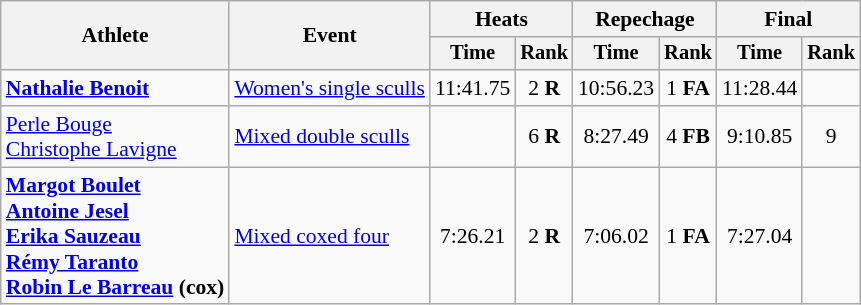<table class="wikitable" style="font-size:90%">
<tr>
<th rowspan=2>Athlete</th>
<th rowspan=2>Event</th>
<th colspan=2>Heats</th>
<th colspan=2>Repechage</th>
<th colspan=2>Final</th>
</tr>
<tr style="font-size:95%">
<th>Time</th>
<th>Rank</th>
<th>Time</th>
<th>Rank</th>
<th>Time</th>
<th>Rank</th>
</tr>
<tr align=center>
<td align=left><strong><a href='#'>Nathalie Benoit</a></strong></td>
<td align=left><a href='#'>Women's single sculls</a></td>
<td>11:41.75</td>
<td>2 <strong>R</strong></td>
<td>10:56.23</td>
<td>1 <strong>FA</strong></td>
<td>11:28.44</td>
<td></td>
</tr>
<tr align=center>
<td align=left><a href='#'>Perle Bouge</a><br><a href='#'>Christophe Lavigne</a></td>
<td align=left><a href='#'>Mixed double sculls</a></td>
<td><strong></strong></td>
<td>6 <strong>R</strong></td>
<td>8:27.49</td>
<td>4 <strong>FB</strong></td>
<td>9:10.85</td>
<td>9</td>
</tr>
<tr align=center>
<td align=left><strong><a href='#'>Margot Boulet</a><br><a href='#'>Antoine Jesel</a><br><a href='#'>Erika Sauzeau</a><br><a href='#'>Rémy Taranto</a><br><a href='#'>Robin Le Barreau</a> (cox)</strong></td>
<td align=left><a href='#'>Mixed coxed four</a></td>
<td>7:26.21</td>
<td>2 <strong>R</strong></td>
<td>7:06.02 </td>
<td>1 <strong>FA</strong></td>
<td>7:27.04</td>
<td></td>
</tr>
</table>
